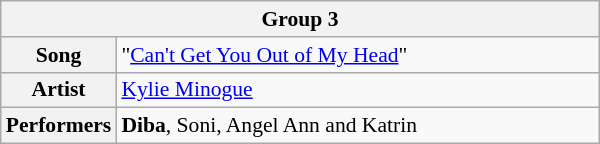<table class="wikitable" style="font-size: 90%" width=400px>
<tr>
<th colspan=2>Group 3</th>
</tr>
<tr>
<th width=10%>Song</th>
<td>"<a href='#'>Can't Get You Out of My Head</a>"</td>
</tr>
<tr>
<th width=10%>Artist</th>
<td><a href='#'>Kylie Minogue</a></td>
</tr>
<tr>
<th width=10%>Performers</th>
<td><strong>Diba</strong>, Soni, Angel Ann and Katrin</td>
</tr>
</table>
